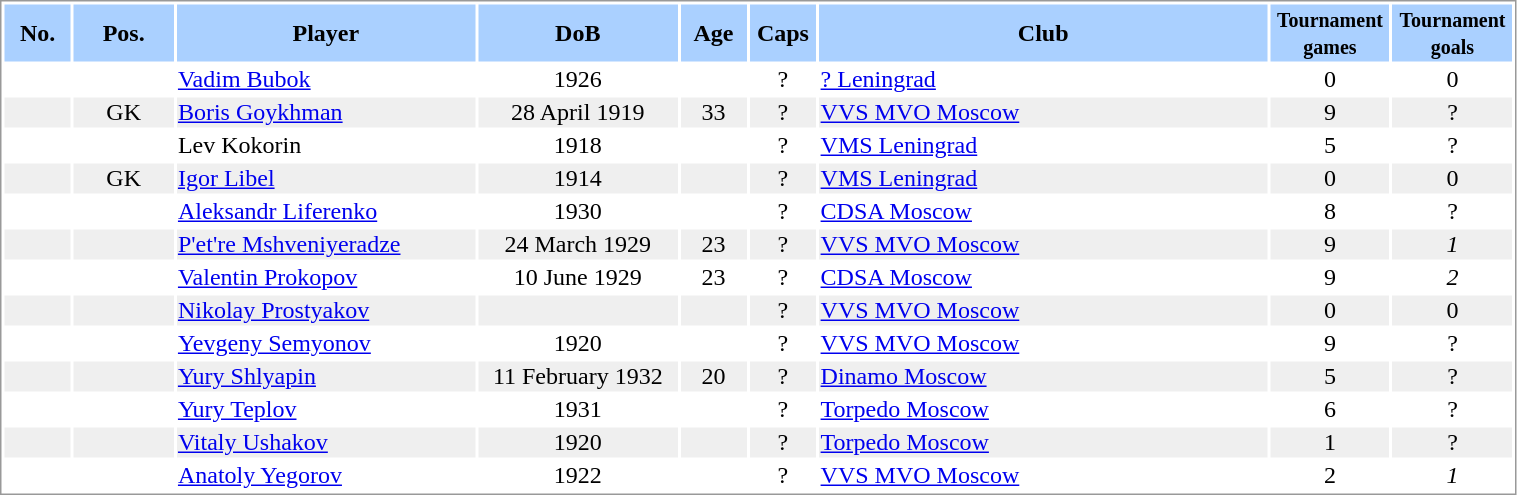<table border="0" width="80%" style="border: 1px solid #999; background-color:#FFFFFF; text-align:center">
<tr align="center" bgcolor="#AAD0FF">
<th width=4%>No.</th>
<th width=6%>Pos.</th>
<th width=18%>Player</th>
<th width=12%>DoB</th>
<th width=4%>Age</th>
<th width=4%>Caps</th>
<th width=27%>Club</th>
<th width=6%><small>Tournament<br>games</small></th>
<th width=6%><small>Tournament<br>goals</small></th>
</tr>
<tr>
<td></td>
<td></td>
<td align="left"><a href='#'>Vadim Bubok</a></td>
<td>1926</td>
<td></td>
<td>?</td>
<td align="left"> <a href='#'>? Leningrad</a></td>
<td>0</td>
<td>0</td>
</tr>
<tr bgcolor="#EFEFEF">
<td></td>
<td>GK</td>
<td align="left"><a href='#'>Boris Goykhman</a></td>
<td>28 April 1919</td>
<td>33</td>
<td>?</td>
<td align="left"> <a href='#'>VVS MVO Moscow</a></td>
<td>9</td>
<td>?</td>
</tr>
<tr>
<td></td>
<td></td>
<td align="left">Lev Kokorin</td>
<td>1918</td>
<td></td>
<td>?</td>
<td align="left"> <a href='#'>VMS Leningrad</a></td>
<td>5</td>
<td>?</td>
</tr>
<tr bgcolor="#EFEFEF">
<td></td>
<td>GK</td>
<td align="left"><a href='#'>Igor Libel</a></td>
<td>1914</td>
<td></td>
<td>?</td>
<td align="left"> <a href='#'>VMS Leningrad</a></td>
<td>0</td>
<td>0</td>
</tr>
<tr>
<td></td>
<td></td>
<td align="left"><a href='#'>Aleksandr Liferenko</a></td>
<td>1930</td>
<td></td>
<td>?</td>
<td align="left"> <a href='#'>CDSA Moscow</a></td>
<td>8</td>
<td>?</td>
</tr>
<tr bgcolor="#EFEFEF">
<td></td>
<td></td>
<td align="left"><a href='#'>P'et're Mshveniyeradze</a></td>
<td>24 March 1929</td>
<td>23</td>
<td>?</td>
<td align="left"> <a href='#'>VVS MVO Moscow</a></td>
<td>9</td>
<td><em>1</em></td>
</tr>
<tr>
<td></td>
<td></td>
<td align="left"><a href='#'>Valentin Prokopov</a></td>
<td>10 June 1929</td>
<td>23</td>
<td>?</td>
<td align="left"> <a href='#'>CDSA Moscow</a></td>
<td>9</td>
<td><em>2</em></td>
</tr>
<tr bgcolor="#EFEFEF">
<td></td>
<td></td>
<td align="left"><a href='#'>Nikolay Prostyakov</a></td>
<td></td>
<td></td>
<td>?</td>
<td align="left"> <a href='#'>VVS MVO Moscow</a></td>
<td>0</td>
<td>0</td>
</tr>
<tr>
<td></td>
<td></td>
<td align="left"><a href='#'>Yevgeny Semyonov</a></td>
<td>1920</td>
<td></td>
<td>?</td>
<td align="left"> <a href='#'>VVS MVO Moscow</a></td>
<td>9</td>
<td>?</td>
</tr>
<tr bgcolor="#EFEFEF">
<td></td>
<td></td>
<td align="left"><a href='#'>Yury Shlyapin</a></td>
<td>11 February 1932</td>
<td>20</td>
<td>?</td>
<td align="left"> <a href='#'>Dinamo Moscow</a></td>
<td>5</td>
<td>?</td>
</tr>
<tr>
<td></td>
<td></td>
<td align="left"><a href='#'>Yury Teplov</a></td>
<td>1931</td>
<td></td>
<td>?</td>
<td align="left"> <a href='#'>Torpedo Moscow</a></td>
<td>6</td>
<td>?</td>
</tr>
<tr bgcolor="#EFEFEF">
<td></td>
<td></td>
<td align="left"><a href='#'>Vitaly Ushakov</a></td>
<td>1920</td>
<td></td>
<td>?</td>
<td align="left"> <a href='#'>Torpedo Moscow</a></td>
<td>1</td>
<td>?</td>
</tr>
<tr>
<td></td>
<td></td>
<td align="left"><a href='#'>Anatoly Yegorov</a></td>
<td>1922</td>
<td></td>
<td>?</td>
<td align="left"> <a href='#'>VVS MVO Moscow</a></td>
<td>2</td>
<td><em>1</em></td>
</tr>
</table>
